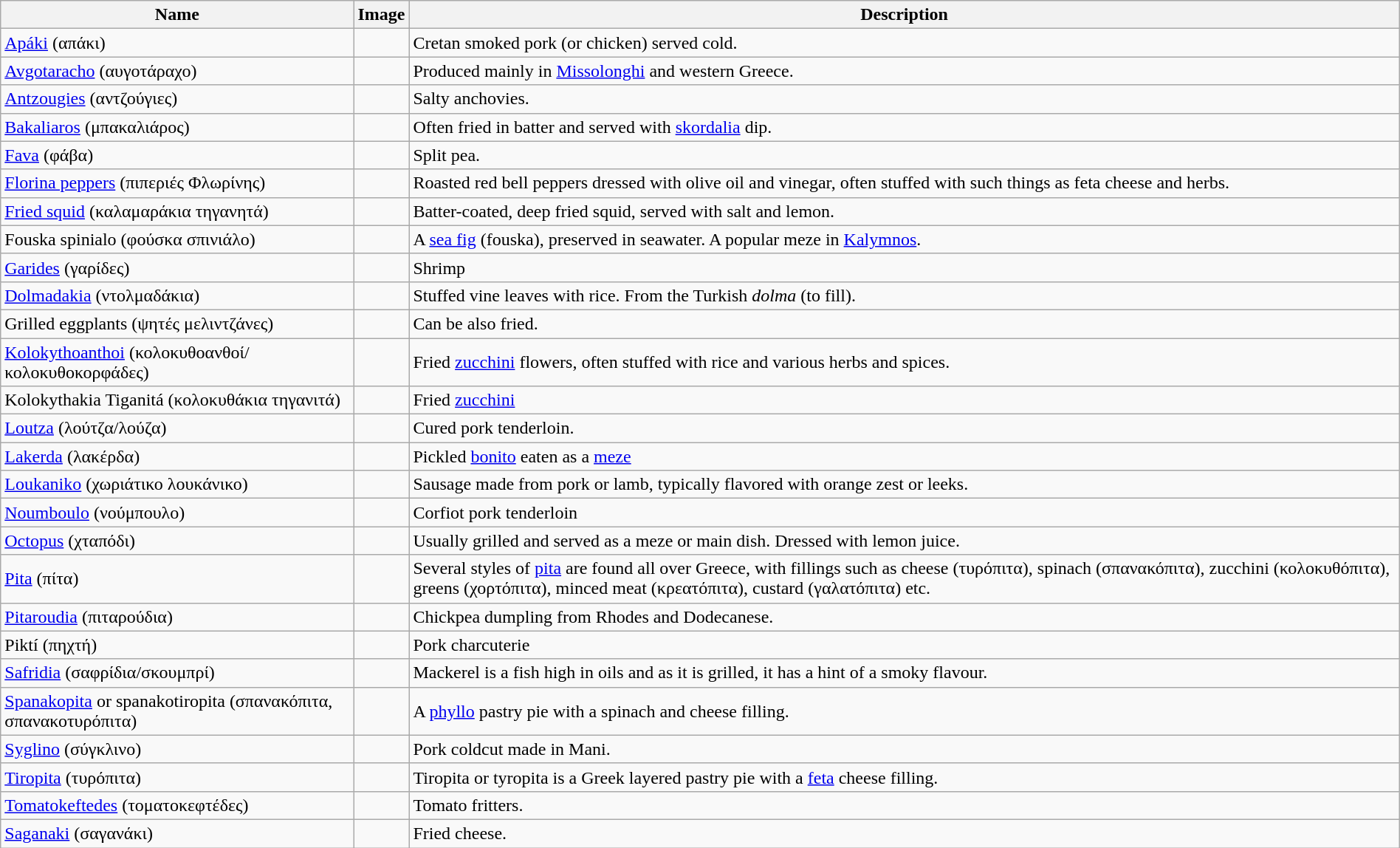<table class="wikitable sortable sticky-header" width="100%">
<tr>
<th>Name</th>
<th>Image</th>
<th>Description</th>
</tr>
<tr>
<td><a href='#'>Apáki</a> (απάκι)</td>
<td></td>
<td>Cretan smoked pork (or chicken) served cold.</td>
</tr>
<tr>
<td><a href='#'>Avgotaracho</a> (αυγοτάραχο)</td>
<td></td>
<td>Produced mainly in <a href='#'>Missolonghi</a> and western Greece.</td>
</tr>
<tr>
<td><a href='#'>Antzougies</a> (αντζούγιες)</td>
<td></td>
<td>Salty anchovies.</td>
</tr>
<tr>
<td><a href='#'>Bakaliaros</a> (μπακαλιάρος)</td>
<td></td>
<td>Often fried in batter and served with <a href='#'>skordalia</a> dip.</td>
</tr>
<tr>
<td><a href='#'>Fava</a> (φάβα)</td>
<td></td>
<td>Split pea.</td>
</tr>
<tr>
<td><a href='#'>Florina peppers</a> (πιπεριές Φλωρίνης)</td>
<td></td>
<td>Roasted red bell peppers dressed with olive oil and vinegar, often stuffed with such things as feta cheese and herbs.</td>
</tr>
<tr>
<td><a href='#'>Fried squid</a> (καλαμαράκια τηγανητά)</td>
<td></td>
<td>Batter-coated, deep fried squid, served with salt and lemon.</td>
</tr>
<tr>
<td>Fouska spinialo (φούσκα σπινιάλο)</td>
<td></td>
<td>A <a href='#'>sea fig</a> (fouska), preserved in seawater. A popular meze in <a href='#'>Kalymnos</a>.</td>
</tr>
<tr>
<td><a href='#'>Garides</a> (γαρίδες)</td>
<td></td>
<td>Shrimp</td>
</tr>
<tr>
<td><a href='#'>Dolmadakia</a> (ντολμαδάκια)</td>
<td></td>
<td>Stuffed vine leaves with rice. From the Turkish <em>dolma</em> (to fill).</td>
</tr>
<tr>
<td>Grilled eggplants (ψητές μελιντζάνες)</td>
<td></td>
<td>Can be also fried.</td>
</tr>
<tr>
<td><a href='#'>Kolokythoanthoi</a> (κολοκυθοανθοί/κολοκυθοκορφάδες)</td>
<td></td>
<td>Fried <a href='#'>zucchini</a> flowers, often stuffed with rice and various herbs and spices.</td>
</tr>
<tr>
<td>Kolokythakia Tiganitá (κολοκυθάκια τηγανιτά)</td>
<td></td>
<td>Fried <a href='#'>zucchini</a></td>
</tr>
<tr>
<td><a href='#'>Loutza</a> (λούτζα/λούζα)</td>
<td></td>
<td>Cured pork tenderloin.</td>
</tr>
<tr>
<td><a href='#'>Lakerda</a> (λακέρδα)</td>
<td></td>
<td>Pickled <a href='#'>bonito</a> eaten as a <a href='#'>meze</a></td>
</tr>
<tr>
<td><a href='#'>Loukaniko</a> (χωριάτικο λουκάνικο)</td>
<td></td>
<td>Sausage made from pork or lamb, typically flavored with orange zest or leeks.</td>
</tr>
<tr>
<td><a href='#'>Noumboulo</a> (νούμπουλο)</td>
<td></td>
<td>Corfiot pork tenderloin</td>
</tr>
<tr>
<td><a href='#'>Octopus</a> (χταπόδι)</td>
<td></td>
<td>Usually grilled and served as a meze or main dish. Dressed with lemon juice.</td>
</tr>
<tr>
<td><a href='#'>Pita</a> (πίτα)</td>
<td></td>
<td>Several styles of <a href='#'>pita</a> are found all over Greece, with fillings such as cheese (τυρόπιτα), spinach (σπανακόπιτα), zucchini (κολοκυθόπιτα), greens (χορτόπιτα), minced meat (κρεατόπιτα), custard (γαλατόπιτα) etc.</td>
</tr>
<tr>
<td><a href='#'>Pitaroudia</a> (πιταρούδια)</td>
<td></td>
<td>Chickpea dumpling from Rhodes and Dodecanese.</td>
</tr>
<tr>
<td>Piktí (πηχτή)</td>
<td></td>
<td>Pork charcuterie</td>
</tr>
<tr>
<td><a href='#'>Safridia</a> (σαφρίδια/σκουμπρί)</td>
<td></td>
<td>Mackerel is a fish high in oils and as it is grilled, it has a hint of a smoky flavour.</td>
</tr>
<tr>
<td><a href='#'>Spanakopita</a> or spanakotiropita (σπανακόπιτα, σπανακοτυρόπιτα)</td>
<td></td>
<td>A <a href='#'>phyllo</a> pastry pie with a spinach and cheese filling.</td>
</tr>
<tr>
<td><a href='#'>Syglino</a> (σύγκλινο)</td>
<td></td>
<td>Pork coldcut made in Mani.</td>
</tr>
<tr>
<td><a href='#'>Tiropita</a> (τυρόπιτα)</td>
<td></td>
<td>Tiropita or tyropita is a Greek layered pastry pie with a <a href='#'>feta</a> cheese filling.</td>
</tr>
<tr>
<td><a href='#'>Tomatokeftedes</a> (τοματοκεφτέδες)</td>
<td></td>
<td>Tomato fritters.</td>
</tr>
<tr>
<td><a href='#'>Saganaki</a> (σαγανάκι)</td>
<td></td>
<td>Fried cheese.</td>
</tr>
</table>
